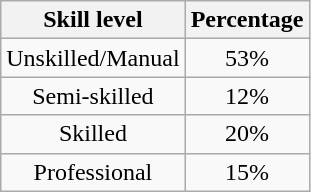<table class="wikitable" style="text-align:center; border:1px;">
<tr>
<th>Skill level</th>
<th>Percentage</th>
</tr>
<tr>
<td>Unskilled/Manual</td>
<td>53%</td>
</tr>
<tr>
<td>Semi-skilled</td>
<td>12%</td>
</tr>
<tr>
<td>Skilled</td>
<td>20%</td>
</tr>
<tr>
<td>Professional</td>
<td>15%</td>
</tr>
</table>
